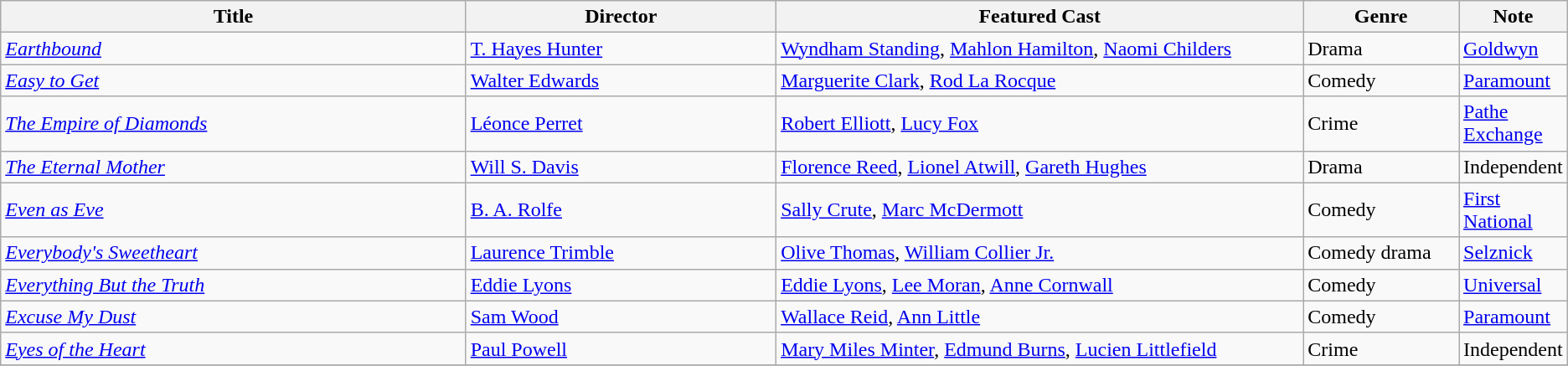<table class="wikitable">
<tr>
<th style="width:30%;">Title</th>
<th style="width:20%;">Director</th>
<th style="width:34%;">Featured Cast</th>
<th style="width:10%;">Genre</th>
<th style="width:10%;">Note</th>
</tr>
<tr>
<td><em><a href='#'>Earthbound</a></em></td>
<td><a href='#'>T. Hayes Hunter</a></td>
<td><a href='#'>Wyndham Standing</a>, <a href='#'>Mahlon Hamilton</a>, <a href='#'>Naomi Childers</a></td>
<td>Drama</td>
<td><a href='#'>Goldwyn</a></td>
</tr>
<tr>
<td><em><a href='#'>Easy to Get</a></em></td>
<td><a href='#'>Walter Edwards</a></td>
<td><a href='#'>Marguerite Clark</a>, <a href='#'>Rod La Rocque</a></td>
<td>Comedy</td>
<td><a href='#'>Paramount</a></td>
</tr>
<tr>
<td><em><a href='#'>The Empire of Diamonds</a></em></td>
<td><a href='#'>Léonce Perret</a></td>
<td><a href='#'>Robert Elliott</a>, <a href='#'>Lucy Fox</a></td>
<td>Crime</td>
<td><a href='#'>Pathe Exchange</a></td>
</tr>
<tr>
<td><em><a href='#'>The Eternal Mother</a></em></td>
<td><a href='#'>Will S. Davis</a></td>
<td><a href='#'>Florence Reed</a>, <a href='#'>Lionel Atwill</a>, <a href='#'>Gareth Hughes</a></td>
<td>Drama</td>
<td>Independent</td>
</tr>
<tr>
<td><em><a href='#'>Even as Eve</a></em></td>
<td><a href='#'>B. A. Rolfe</a></td>
<td><a href='#'>Sally Crute</a>, <a href='#'>Marc McDermott</a></td>
<td>Comedy</td>
<td><a href='#'>First National</a></td>
</tr>
<tr>
<td><em><a href='#'>Everybody's Sweetheart</a></em></td>
<td><a href='#'>Laurence Trimble</a></td>
<td><a href='#'>Olive Thomas</a>, <a href='#'>William Collier Jr.</a></td>
<td>Comedy drama</td>
<td><a href='#'>Selznick</a></td>
</tr>
<tr>
<td><em><a href='#'>Everything But the Truth</a></em></td>
<td><a href='#'>Eddie Lyons</a></td>
<td><a href='#'>Eddie Lyons</a>, <a href='#'>Lee Moran</a>, <a href='#'>Anne Cornwall</a></td>
<td>Comedy</td>
<td><a href='#'>Universal</a></td>
</tr>
<tr>
<td><em><a href='#'>Excuse My Dust</a></em></td>
<td><a href='#'>Sam Wood</a></td>
<td><a href='#'>Wallace Reid</a>, <a href='#'>Ann Little</a></td>
<td>Comedy</td>
<td><a href='#'>Paramount</a></td>
</tr>
<tr>
<td><em><a href='#'>Eyes of the Heart</a></em></td>
<td><a href='#'>Paul Powell</a></td>
<td><a href='#'>Mary Miles Minter</a>, <a href='#'>Edmund Burns</a>, <a href='#'>Lucien Littlefield</a></td>
<td>Crime</td>
<td>Independent</td>
</tr>
<tr>
</tr>
</table>
